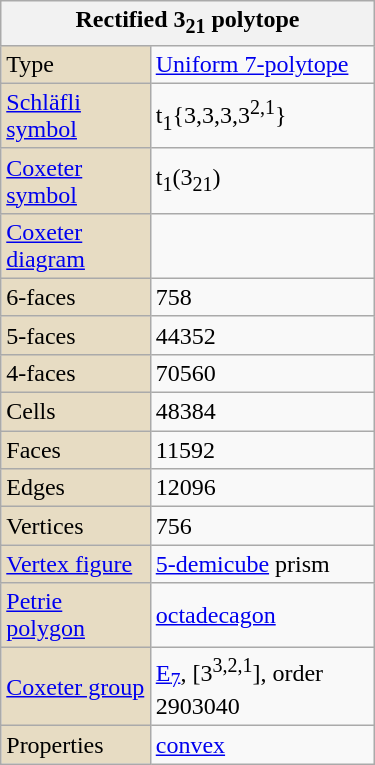<table class="wikitable" align="right" style="margin-left:10px" width="250">
<tr>
<th bgcolor=#e7dcc3 colspan=2>Rectified 3<sub>21</sub> polytope</th>
</tr>
<tr>
<td bgcolor=#e7dcc3>Type</td>
<td><a href='#'>Uniform 7-polytope</a></td>
</tr>
<tr>
<td bgcolor=#e7dcc3><a href='#'>Schläfli symbol</a></td>
<td>t<sub>1</sub>{3,3,3,3<sup>2,1</sup>}</td>
</tr>
<tr>
<td bgcolor=#e7dcc3><a href='#'>Coxeter symbol</a></td>
<td>t<sub>1</sub>(3<sub>21</sub>)</td>
</tr>
<tr>
<td bgcolor=#e7dcc3><a href='#'>Coxeter diagram</a></td>
<td></td>
</tr>
<tr>
<td bgcolor=#e7dcc3>6-faces</td>
<td>758</td>
</tr>
<tr>
<td bgcolor=#e7dcc3>5-faces</td>
<td>44352</td>
</tr>
<tr>
<td bgcolor=#e7dcc3>4-faces</td>
<td>70560</td>
</tr>
<tr>
<td bgcolor=#e7dcc3>Cells</td>
<td>48384</td>
</tr>
<tr>
<td bgcolor=#e7dcc3>Faces</td>
<td>11592</td>
</tr>
<tr>
<td bgcolor=#e7dcc3>Edges</td>
<td>12096</td>
</tr>
<tr>
<td bgcolor=#e7dcc3>Vertices</td>
<td>756</td>
</tr>
<tr>
<td bgcolor=#e7dcc3><a href='#'>Vertex figure</a></td>
<td><a href='#'>5-demicube</a> prism</td>
</tr>
<tr>
<td bgcolor=#e7dcc3><a href='#'>Petrie polygon</a></td>
<td><a href='#'>octadecagon</a></td>
</tr>
<tr>
<td bgcolor=#e7dcc3><a href='#'>Coxeter group</a></td>
<td><a href='#'>E<sub>7</sub></a>, [3<sup>3,2,1</sup>], order 2903040</td>
</tr>
<tr>
<td bgcolor=#e7dcc3>Properties</td>
<td><a href='#'>convex</a></td>
</tr>
</table>
